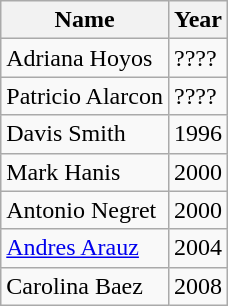<table class="wikitable">
<tr>
<th>Name</th>
<th>Year</th>
</tr>
<tr>
<td>Adriana Hoyos</td>
<td>????</td>
</tr>
<tr>
<td>Patricio Alarcon</td>
<td>????</td>
</tr>
<tr>
<td>Davis Smith </td>
<td>1996</td>
</tr>
<tr>
<td>Mark Hanis</td>
<td>2000</td>
</tr>
<tr>
<td>Antonio Negret</td>
<td>2000</td>
</tr>
<tr>
<td><a href='#'>Andres Arauz</a></td>
<td>2004</td>
</tr>
<tr>
<td>Carolina Baez</td>
<td>2008</td>
</tr>
</table>
